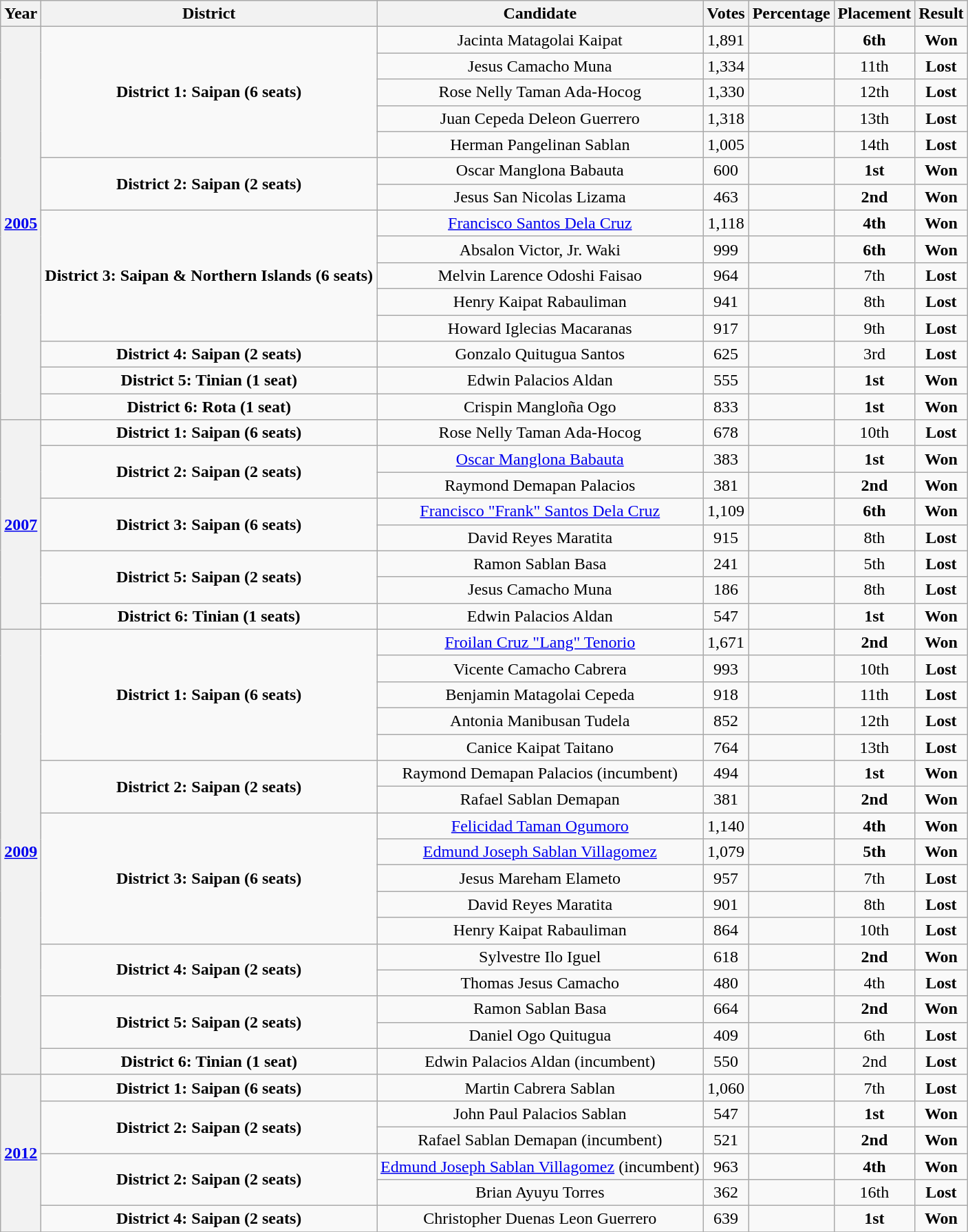<table class="wikitable" style=text-align:center>
<tr>
<th rowspan=1>Year</th>
<th rowspan=1>District</th>
<th rowspan=1>Candidate</th>
<th rowspan=1>Votes</th>
<th rowspan=1>Percentage</th>
<th rowspan=1>Placement</th>
<th rowspan=1>Result</th>
</tr>
<tr>
<th rowspan=15><a href='#'>2005</a></th>
<td rowspan=5><strong>District 1: Saipan (6 seats)</strong></td>
<td>Jacinta Matagolai Kaipat</td>
<td>1,891</td>
<td></td>
<td><strong>6th</strong></td>
<td><strong>Won</strong></td>
</tr>
<tr>
<td>Jesus Camacho Muna</td>
<td>1,334</td>
<td></td>
<td>11th</td>
<td><strong>Lost</strong></td>
</tr>
<tr>
<td>Rose Nelly Taman Ada-Hocog</td>
<td>1,330</td>
<td></td>
<td>12th</td>
<td><strong>Lost</strong></td>
</tr>
<tr>
<td>Juan Cepeda Deleon Guerrero</td>
<td>1,318</td>
<td></td>
<td>13th</td>
<td><strong>Lost</strong></td>
</tr>
<tr>
<td>Herman Pangelinan Sablan</td>
<td>1,005</td>
<td></td>
<td>14th</td>
<td><strong>Lost</strong></td>
</tr>
<tr>
<td rowspan=2><strong>District 2: Saipan (2 seats)</strong></td>
<td>Oscar Manglona Babauta</td>
<td>600</td>
<td></td>
<td><strong>1st</strong></td>
<td><strong>Won</strong></td>
</tr>
<tr>
<td>Jesus San Nicolas Lizama</td>
<td>463</td>
<td></td>
<td><strong>2nd</strong></td>
<td><strong>Won</strong></td>
</tr>
<tr>
<td rowspan=5><strong>District 3: Saipan & Northern Islands (6 seats)</strong></td>
<td><a href='#'>Francisco Santos Dela Cruz</a></td>
<td>1,118</td>
<td></td>
<td><strong>4th</strong></td>
<td><strong>Won</strong></td>
</tr>
<tr>
<td>Absalon Victor, Jr. Waki</td>
<td>999</td>
<td></td>
<td><strong>6th</strong></td>
<td><strong>Won</strong></td>
</tr>
<tr>
<td>Melvin Larence Odoshi Faisao</td>
<td>964</td>
<td></td>
<td>7th</td>
<td><strong>Lost</strong></td>
</tr>
<tr>
<td>Henry Kaipat Rabauliman</td>
<td>941</td>
<td></td>
<td>8th</td>
<td><strong>Lost</strong></td>
</tr>
<tr>
<td>Howard Iglecias Macaranas</td>
<td>917</td>
<td></td>
<td>9th</td>
<td><strong>Lost</strong></td>
</tr>
<tr>
<td rowspan=1><strong>District 4: Saipan (2 seats)</strong></td>
<td>Gonzalo Quitugua Santos</td>
<td>625</td>
<td></td>
<td>3rd</td>
<td><strong>Lost</strong></td>
</tr>
<tr>
<td rowspan=1><strong>District 5: Tinian (1 seat)</strong></td>
<td>Edwin Palacios Aldan</td>
<td>555</td>
<td></td>
<td><strong>1st</strong></td>
<td><strong>Won</strong></td>
</tr>
<tr>
<td rowspan=1><strong>District 6: Rota (1 seat)</strong></td>
<td>Crispin Mangloña Ogo</td>
<td>833</td>
<td></td>
<td><strong>1st</strong></td>
<td><strong>Won</strong></td>
</tr>
<tr>
<th rowspan=8><a href='#'>2007</a></th>
<td rowspan=1><strong>District 1: Saipan (6 seats)</strong></td>
<td>Rose Nelly Taman Ada-Hocog</td>
<td>678</td>
<td></td>
<td>10th</td>
<td><strong>Lost</strong></td>
</tr>
<tr>
<td rowspan=2><strong>District 2: Saipan (2 seats)</strong></td>
<td><a href='#'>Oscar Manglona Babauta</a></td>
<td>383</td>
<td></td>
<td><strong>1st</strong></td>
<td><strong>Won</strong></td>
</tr>
<tr>
<td>Raymond Demapan Palacios</td>
<td>381</td>
<td></td>
<td><strong>2nd</strong></td>
<td><strong>Won</strong></td>
</tr>
<tr>
<td rowspan=2><strong>District 3: Saipan (6 seats)</strong></td>
<td><a href='#'>Francisco "Frank" Santos Dela Cruz</a></td>
<td>1,109</td>
<td></td>
<td><strong>6th</strong></td>
<td><strong>Won</strong></td>
</tr>
<tr>
<td>David Reyes Maratita</td>
<td>915</td>
<td></td>
<td>8th</td>
<td><strong>Lost</strong></td>
</tr>
<tr>
<td rowspan=2><strong>District 5: Saipan (2 seats)</strong></td>
<td>Ramon Sablan Basa</td>
<td>241</td>
<td></td>
<td>5th</td>
<td><strong>Lost</strong></td>
</tr>
<tr>
<td>Jesus Camacho Muna</td>
<td>186</td>
<td></td>
<td>8th</td>
<td><strong>Lost</strong></td>
</tr>
<tr>
<td rowspan=1><strong>District 6: Tinian (1 seats)</strong></td>
<td>Edwin Palacios Aldan</td>
<td>547</td>
<td></td>
<td><strong>1st</strong></td>
<td><strong>Won</strong></td>
</tr>
<tr>
<th rowspan=17><a href='#'>2009</a></th>
<td rowspan=5><strong>District 1: Saipan (6 seats)</strong></td>
<td><a href='#'>Froilan Cruz "Lang" Tenorio</a></td>
<td>1,671</td>
<td></td>
<td><strong>2nd</strong></td>
<td><strong>Won</strong></td>
</tr>
<tr>
<td>Vicente Camacho Cabrera</td>
<td>993</td>
<td></td>
<td>10th</td>
<td><strong>Lost</strong></td>
</tr>
<tr>
<td>Benjamin Matagolai Cepeda</td>
<td>918</td>
<td></td>
<td>11th</td>
<td><strong>Lost</strong></td>
</tr>
<tr>
<td>Antonia Manibusan Tudela</td>
<td>852</td>
<td></td>
<td>12th</td>
<td><strong>Lost</strong></td>
</tr>
<tr>
<td>Canice Kaipat Taitano</td>
<td>764</td>
<td></td>
<td>13th</td>
<td><strong>Lost</strong></td>
</tr>
<tr>
<td rowspan=2><strong>District 2: Saipan (2 seats)</strong></td>
<td>Raymond Demapan Palacios (incumbent)</td>
<td>494</td>
<td></td>
<td><strong>1st</strong></td>
<td><strong>Won</strong></td>
</tr>
<tr>
<td>Rafael Sablan Demapan</td>
<td>381</td>
<td></td>
<td><strong>2nd</strong></td>
<td><strong>Won</strong></td>
</tr>
<tr>
<td rowspan=5><strong>District 3: Saipan (6 seats)</strong></td>
<td><a href='#'>Felicidad Taman Ogumoro</a></td>
<td>1,140</td>
<td></td>
<td><strong>4th</strong></td>
<td><strong>Won</strong></td>
</tr>
<tr>
<td><a href='#'>Edmund Joseph Sablan Villagomez</a></td>
<td>1,079</td>
<td></td>
<td><strong>5th</strong></td>
<td><strong>Won</strong></td>
</tr>
<tr>
<td>Jesus Mareham Elameto</td>
<td>957</td>
<td></td>
<td>7th</td>
<td><strong>Lost</strong></td>
</tr>
<tr>
<td>David Reyes Maratita</td>
<td>901</td>
<td></td>
<td>8th</td>
<td><strong>Lost</strong></td>
</tr>
<tr>
<td>Henry Kaipat Rabauliman</td>
<td>864</td>
<td></td>
<td>10th</td>
<td><strong>Lost</strong></td>
</tr>
<tr>
<td rowspan=2><strong>District 4: Saipan (2 seats)</strong></td>
<td>Sylvestre Ilo Iguel</td>
<td>618</td>
<td></td>
<td><strong>2nd</strong></td>
<td><strong>Won</strong></td>
</tr>
<tr>
<td>Thomas Jesus Camacho</td>
<td>480</td>
<td></td>
<td>4th</td>
<td><strong>Lost</strong></td>
</tr>
<tr>
<td rowspan=2><strong>District 5: Saipan (2 seats)</strong></td>
<td>Ramon Sablan Basa</td>
<td>664</td>
<td></td>
<td><strong>2nd</strong></td>
<td><strong>Won</strong></td>
</tr>
<tr>
<td>Daniel Ogo Quitugua</td>
<td>409</td>
<td></td>
<td>6th</td>
<td><strong>Lost</strong></td>
</tr>
<tr>
<td rowspan=1><strong>District 6: Tinian (1 seat)</strong></td>
<td>Edwin Palacios Aldan (incumbent)</td>
<td>550</td>
<td></td>
<td>2nd</td>
<td><strong>Lost</strong></td>
</tr>
<tr>
<th rowspan=6><a href='#'>2012</a></th>
<td rowspan=1><strong>District 1: Saipan (6 seats)</strong></td>
<td>Martin Cabrera Sablan</td>
<td>1,060</td>
<td></td>
<td>7th</td>
<td><strong>Lost</strong></td>
</tr>
<tr>
<td rowspan=2><strong>District 2: Saipan (2 seats)</strong></td>
<td>John Paul Palacios Sablan</td>
<td>547</td>
<td></td>
<td><strong>1st</strong></td>
<td><strong>Won</strong></td>
</tr>
<tr>
<td>Rafael Sablan Demapan (incumbent)</td>
<td>521</td>
<td></td>
<td><strong>2nd</strong></td>
<td><strong>Won</strong></td>
</tr>
<tr>
<td rowspan=2><strong>District 2: Saipan (2 seats)</strong></td>
<td><a href='#'>Edmund Joseph Sablan Villagomez</a> (incumbent)</td>
<td>963</td>
<td></td>
<td><strong>4th</strong></td>
<td><strong>Won</strong></td>
</tr>
<tr>
<td>Brian Ayuyu Torres</td>
<td>362</td>
<td></td>
<td>16th</td>
<td><strong>Lost</strong></td>
</tr>
<tr>
<td rowspan=1><strong>District 4: Saipan (2 seats)</strong></td>
<td>Christopher Duenas Leon Guerrero</td>
<td>639</td>
<td></td>
<td><strong>1st</strong></td>
<td><strong>Won</strong></td>
</tr>
<tr>
</tr>
</table>
